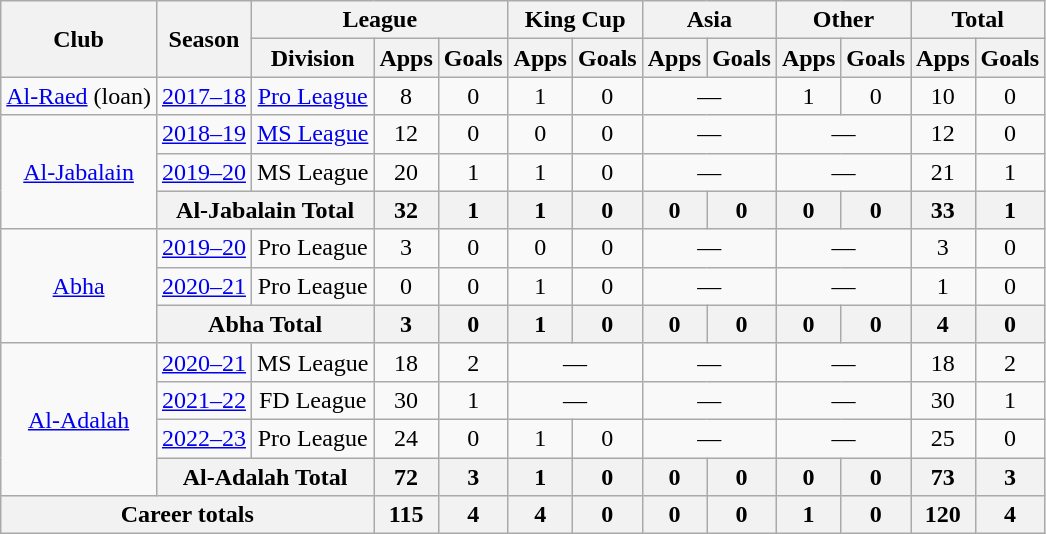<table class="wikitable" style="text-align: center">
<tr>
<th rowspan=2>Club</th>
<th rowspan=2>Season</th>
<th colspan=3>League</th>
<th colspan=2>King Cup</th>
<th colspan=2>Asia</th>
<th colspan=2>Other</th>
<th colspan=2>Total</th>
</tr>
<tr>
<th>Division</th>
<th>Apps</th>
<th>Goals</th>
<th>Apps</th>
<th>Goals</th>
<th>Apps</th>
<th>Goals</th>
<th>Apps</th>
<th>Goals</th>
<th>Apps</th>
<th>Goals</th>
</tr>
<tr>
<td rowspan=1><a href='#'>Al-Raed</a> (loan)</td>
<td><a href='#'>2017–18</a></td>
<td><a href='#'>Pro League</a></td>
<td>8</td>
<td>0</td>
<td>1</td>
<td>0</td>
<td colspan=2>—</td>
<td>1</td>
<td>0</td>
<td>10</td>
<td>0</td>
</tr>
<tr>
<td rowspan=3><a href='#'>Al-Jabalain</a></td>
<td><a href='#'>2018–19</a></td>
<td><a href='#'>MS League</a></td>
<td>12</td>
<td>0</td>
<td>0</td>
<td>0</td>
<td colspan=2>—</td>
<td colspan=2>—</td>
<td>12</td>
<td>0</td>
</tr>
<tr>
<td><a href='#'>2019–20</a></td>
<td>MS League</td>
<td>20</td>
<td>1</td>
<td>1</td>
<td>0</td>
<td colspan=2>—</td>
<td colspan=2>—</td>
<td>21</td>
<td>1</td>
</tr>
<tr>
<th colspan="2">Al-Jabalain Total</th>
<th>32</th>
<th>1</th>
<th>1</th>
<th>0</th>
<th>0</th>
<th>0</th>
<th>0</th>
<th>0</th>
<th>33</th>
<th>1</th>
</tr>
<tr>
<td rowspan=3><a href='#'>Abha</a></td>
<td><a href='#'>2019–20</a></td>
<td>Pro League</td>
<td>3</td>
<td>0</td>
<td>0</td>
<td>0</td>
<td colspan=2>—</td>
<td colspan=2>—</td>
<td>3</td>
<td>0</td>
</tr>
<tr>
<td><a href='#'>2020–21</a></td>
<td>Pro League</td>
<td>0</td>
<td>0</td>
<td>1</td>
<td>0</td>
<td colspan=2>—</td>
<td colspan=2>—</td>
<td>1</td>
<td>0</td>
</tr>
<tr>
<th colspan="2">Abha Total</th>
<th>3</th>
<th>0</th>
<th>1</th>
<th>0</th>
<th>0</th>
<th>0</th>
<th>0</th>
<th>0</th>
<th>4</th>
<th>0</th>
</tr>
<tr>
<td rowspan=4><a href='#'>Al-Adalah</a></td>
<td><a href='#'>2020–21</a></td>
<td>MS League</td>
<td>18</td>
<td>2</td>
<td colspan=2>—</td>
<td colspan=2>—</td>
<td colspan=2>—</td>
<td>18</td>
<td>2</td>
</tr>
<tr>
<td><a href='#'>2021–22</a></td>
<td>FD League</td>
<td>30</td>
<td>1</td>
<td colspan=2>—</td>
<td colspan=2>—</td>
<td colspan=2>—</td>
<td>30</td>
<td>1</td>
</tr>
<tr>
<td><a href='#'>2022–23</a></td>
<td>Pro League</td>
<td>24</td>
<td>0</td>
<td>1</td>
<td>0</td>
<td colspan=2>—</td>
<td colspan=2>—</td>
<td>25</td>
<td>0</td>
</tr>
<tr>
<th colspan="2">Al-Adalah Total</th>
<th>72</th>
<th>3</th>
<th>1</th>
<th>0</th>
<th>0</th>
<th>0</th>
<th>0</th>
<th>0</th>
<th>73</th>
<th>3</th>
</tr>
<tr>
<th colspan=3>Career totals</th>
<th>115</th>
<th>4</th>
<th>4</th>
<th>0</th>
<th>0</th>
<th>0</th>
<th>1</th>
<th>0</th>
<th>120</th>
<th>4</th>
</tr>
</table>
